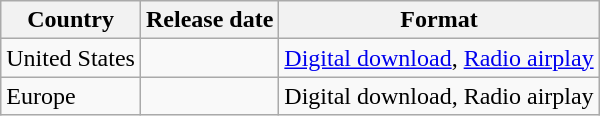<table class="wikitable">
<tr>
<th>Country</th>
<th>Release date</th>
<th>Format</th>
</tr>
<tr>
<td>United States</td>
<td></td>
<td><a href='#'>Digital download</a>, <a href='#'>Radio airplay</a></td>
</tr>
<tr>
<td>Europe</td>
<td></td>
<td>Digital download, Radio airplay</td>
</tr>
</table>
